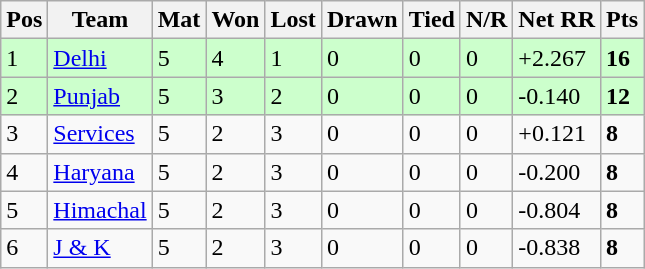<table class="wikitable">
<tr>
<th>Pos</th>
<th>Team</th>
<th>Mat</th>
<th>Won</th>
<th>Lost</th>
<th>Drawn</th>
<th>Tied</th>
<th>N/R</th>
<th>Net RR</th>
<th>Pts</th>
</tr>
<tr style="background:#cfc;">
<td>1</td>
<td><a href='#'>Delhi</a></td>
<td>5</td>
<td>4</td>
<td>1</td>
<td>0</td>
<td>0</td>
<td>0</td>
<td>+2.267</td>
<td><strong>16</strong></td>
</tr>
<tr style="background:#cfc;">
<td>2</td>
<td><a href='#'>Punjab</a></td>
<td>5</td>
<td>3</td>
<td>2</td>
<td>0</td>
<td>0</td>
<td>0</td>
<td>-0.140</td>
<td><strong>12</strong></td>
</tr>
<tr>
<td>3</td>
<td><a href='#'>Services</a></td>
<td>5</td>
<td>2</td>
<td>3</td>
<td>0</td>
<td>0</td>
<td>0</td>
<td>+0.121</td>
<td><strong>8</strong></td>
</tr>
<tr>
<td>4</td>
<td><a href='#'>Haryana</a></td>
<td>5</td>
<td>2</td>
<td>3</td>
<td>0</td>
<td>0</td>
<td>0</td>
<td>-0.200</td>
<td><strong>8</strong></td>
</tr>
<tr>
<td>5</td>
<td><a href='#'>Himachal</a></td>
<td>5</td>
<td>2</td>
<td>3</td>
<td>0</td>
<td>0</td>
<td>0</td>
<td>-0.804</td>
<td><strong>8</strong></td>
</tr>
<tr>
<td>6</td>
<td><a href='#'>J & K</a></td>
<td>5</td>
<td>2</td>
<td>3</td>
<td>0</td>
<td>0</td>
<td>0</td>
<td>-0.838</td>
<td><strong>8</strong></td>
</tr>
</table>
